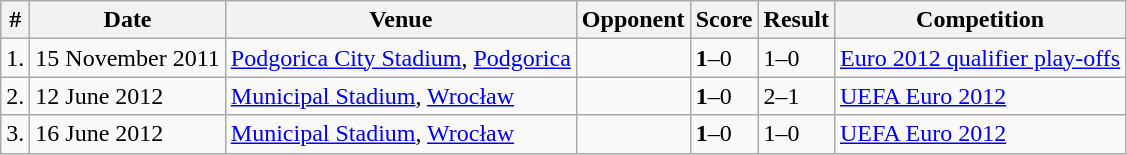<table class="wikitable">
<tr>
<th>#</th>
<th>Date</th>
<th>Venue</th>
<th>Opponent</th>
<th>Score</th>
<th>Result</th>
<th>Competition</th>
</tr>
<tr>
<td>1.</td>
<td>15 November 2011</td>
<td><a href='#'>Podgorica City Stadium</a>, <a href='#'>Podgorica</a></td>
<td></td>
<td><strong>1</strong>–0</td>
<td>1–0</td>
<td><a href='#'>Euro 2012 qualifier play-offs</a></td>
</tr>
<tr>
<td>2.</td>
<td>12 June 2012</td>
<td><a href='#'>Municipal Stadium</a>, <a href='#'>Wrocław</a></td>
<td></td>
<td><strong>1</strong>–0</td>
<td>2–1</td>
<td><a href='#'>UEFA Euro 2012</a></td>
</tr>
<tr>
<td>3.</td>
<td>16 June 2012</td>
<td><a href='#'>Municipal Stadium</a>, <a href='#'>Wrocław</a></td>
<td></td>
<td><strong>1</strong>–0</td>
<td>1–0</td>
<td><a href='#'>UEFA Euro 2012</a></td>
</tr>
</table>
